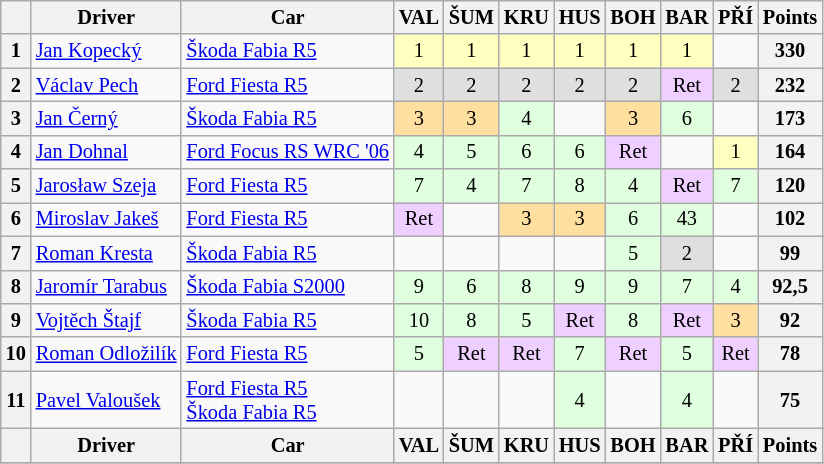<table class="wikitable" style="font-size: 85%; text-align: center;">
<tr valign="top">
<th valign="middle"></th>
<th valign="middle">Driver</th>
<th valign="middle">Car</th>
<th>VAL<br></th>
<th>ŠUM<br></th>
<th>KRU<br></th>
<th>HUS<br></th>
<th>BOH<br></th>
<th>BAR<br></th>
<th>PŘÍ<br></th>
<th valign="middle">Points</th>
</tr>
<tr>
<th>1</th>
<td align="left"> <a href='#'>Jan Kopecký</a></td>
<td align="left"><a href='#'>Škoda Fabia R5</a></td>
<td style="background:#FFFFBF;">1</td>
<td style="background:#FFFFBF;">1</td>
<td style="background:#FFFFBF;">1</td>
<td style="background:#FFFFBF;">1</td>
<td style="background:#FFFFBF;">1</td>
<td style="background:#FFFFBF;">1</td>
<td></td>
<th>330</th>
</tr>
<tr>
<th>2</th>
<td align="left"> <a href='#'>Václav Pech</a></td>
<td align="left"><a href='#'>Ford Fiesta R5</a></td>
<td style="background:#DFDFDF;">2</td>
<td style="background:#DFDFDF;">2</td>
<td style="background:#DFDFDF;">2</td>
<td style="background:#DFDFDF;">2</td>
<td style="background:#DFDFDF;">2</td>
<td style="background:#EFCFFF;">Ret</td>
<td style="background:#DFDFDF;">2</td>
<th>232</th>
</tr>
<tr>
<th>3</th>
<td align="left"> <a href='#'>Jan Černý</a></td>
<td align="left"><a href='#'>Škoda Fabia R5</a></td>
<td style="background:#FFDF9F;">3</td>
<td style="background:#FFDF9F;">3</td>
<td style="background:#DFFFDF;">4</td>
<td></td>
<td style="background:#FFDF9F;">3</td>
<td style="background:#DFFFDF;">6</td>
<td></td>
<th>173</th>
</tr>
<tr>
<th>4</th>
<td align="left"> <a href='#'>Jan Dohnal</a></td>
<td align="left"><a href='#'>Ford Focus RS WRC '06</a></td>
<td style="background:#DFFFDF;">4</td>
<td style="background:#DFFFDF;">5</td>
<td style="background:#DFFFDF;">6</td>
<td style="background:#DFFFDF;">6</td>
<td style="background:#EFCFFF;">Ret</td>
<td></td>
<td style="background:#FFFFBF;">1</td>
<th>164</th>
</tr>
<tr>
<th>5</th>
<td align="left"> <a href='#'>Jarosław Szeja</a></td>
<td align="left"><a href='#'>Ford Fiesta R5</a></td>
<td style="background:#DFFFDF;">7</td>
<td style="background:#DFFFDF;">4</td>
<td style="background:#DFFFDF;">7</td>
<td style="background:#DFFFDF;">8</td>
<td style="background:#DFFFDF;">4</td>
<td style="background:#EFCFFF;">Ret</td>
<td style="background:#DFFFDF;">7</td>
<th>120</th>
</tr>
<tr>
<th>6</th>
<td align="left"> <a href='#'>Miroslav Jakeš</a></td>
<td align="left"><a href='#'>Ford Fiesta R5</a></td>
<td style="background:#EFCFFF;">Ret</td>
<td></td>
<td style="background:#FFDF9F;">3</td>
<td style="background:#FFDF9F;">3</td>
<td style="background:#DFFFDF;">6</td>
<td style="background:#DFFFDF;">43</td>
<td></td>
<th>102</th>
</tr>
<tr>
<th>7</th>
<td align="left"> <a href='#'>Roman Kresta</a></td>
<td align="left"><a href='#'>Škoda Fabia R5</a></td>
<td></td>
<td></td>
<td></td>
<td></td>
<td style="background:#DFFFDF;">5</td>
<td style="background:#DFDFDF;">2</td>
<td></td>
<th>99</th>
</tr>
<tr>
<th>8</th>
<td align="left"> <a href='#'>Jaromír Tarabus</a></td>
<td align="left"><a href='#'>Škoda Fabia S2000</a></td>
<td style="background:#DFFFDF;">9</td>
<td style="background:#DFFFDF;">6</td>
<td style="background:#DFFFDF;">8</td>
<td style="background:#DFFFDF;">9</td>
<td style="background:#DFFFDF;">9</td>
<td style="background:#DFFFDF;">7</td>
<td style="background:#DFFFDF;">4</td>
<th>92,5</th>
</tr>
<tr>
<th>9</th>
<td align="left"> <a href='#'>Vojtěch Štajf</a></td>
<td align="left"><a href='#'>Škoda Fabia R5</a></td>
<td style="background:#DFFFDF;">10</td>
<td style="background:#DFFFDF;">8</td>
<td style="background:#DFFFDF;">5</td>
<td style="background:#EFCFFF;">Ret</td>
<td style="background:#DFFFDF;">8</td>
<td style="background:#EFCFFF;">Ret</td>
<td style="background:#FFDF9F;">3</td>
<th>92</th>
</tr>
<tr>
<th>10</th>
<td align="left"> <a href='#'>Roman Odložilík</a></td>
<td align="left"><a href='#'>Ford Fiesta R5</a></td>
<td style="background:#DFFFDF;">5</td>
<td style="background:#EFCFFF;">Ret</td>
<td style="background:#EFCFFF;">Ret</td>
<td style="background:#DFFFDF;">7</td>
<td style="background:#EFCFFF;">Ret</td>
<td style="background:#DFFFDF;">5</td>
<td style="background:#EFCFFF;">Ret</td>
<th>78</th>
</tr>
<tr>
<th>11</th>
<td align="left"> <a href='#'>Pavel Valoušek</a></td>
<td align="left"><a href='#'>Ford Fiesta R5</a><br><a href='#'>Škoda Fabia R5</a></td>
<td></td>
<td></td>
<td></td>
<td style="background:#DFFFDF;">4</td>
<td></td>
<td style="background:#DFFFDF;">4</td>
<td></td>
<th>75</th>
</tr>
<tr>
<th valign="middle"></th>
<th valign="middle">Driver</th>
<th valign="middle">Car</th>
<th>VAL<br></th>
<th>ŠUM<br></th>
<th>KRU<br></th>
<th>HUS<br></th>
<th>BOH<br></th>
<th>BAR<br></th>
<th>PŘÍ<br></th>
<th valign="middle">Points</th>
</tr>
<tr>
</tr>
</table>
